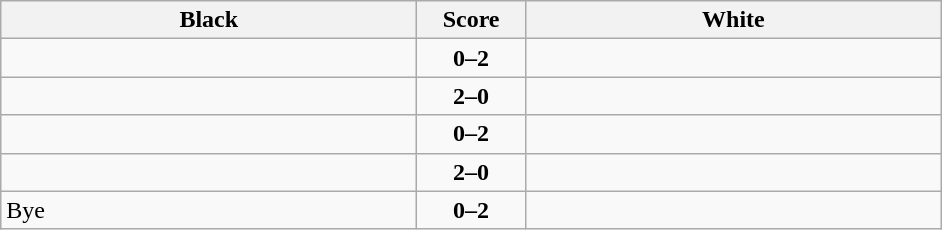<table class="wikitable" style="text-align: center;">
<tr>
<th align="right" width="270">Black</th>
<th width="65">Score</th>
<th align="left" width="270">White</th>
</tr>
<tr>
<td align=left></td>
<td align=center><strong>0–2</strong></td>
<td align=left><strong></strong></td>
</tr>
<tr>
<td align=left><strong></strong></td>
<td align=center><strong>2–0</strong></td>
<td align=left></td>
</tr>
<tr>
<td align=left></td>
<td align=center><strong>0–2</strong></td>
<td align=left><strong></strong></td>
</tr>
<tr>
<td align=left><strong></strong></td>
<td align=center><strong>2–0</strong></td>
<td align=left></td>
</tr>
<tr>
<td align=left>Bye</td>
<td align=center><strong>0–2</strong></td>
<td align=left><strong></strong></td>
</tr>
</table>
